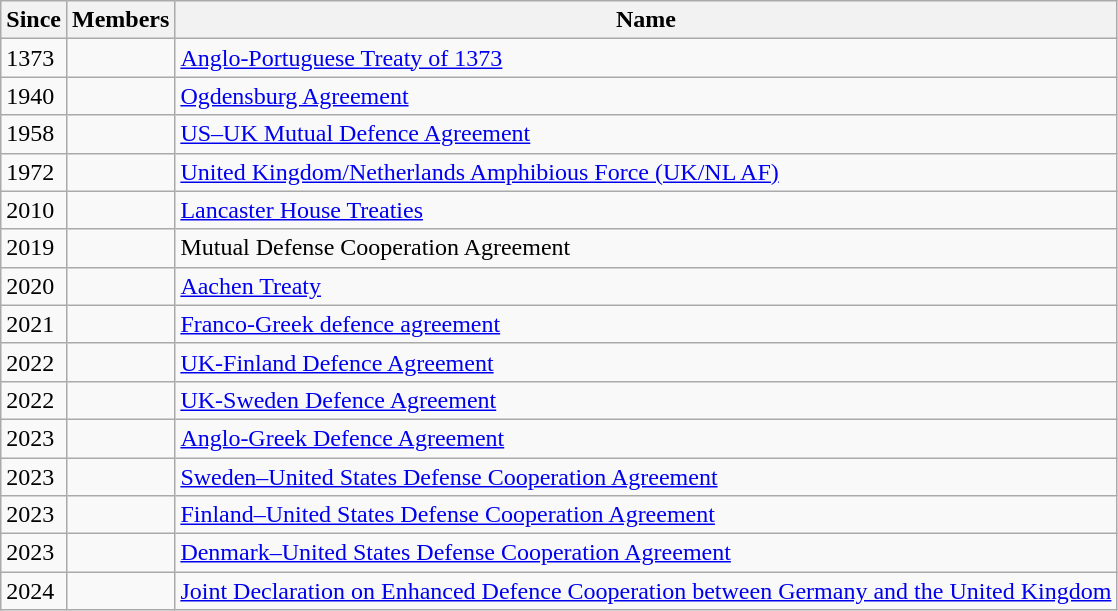<table class=wikitable>
<tr>
<th>Since</th>
<th>Members</th>
<th>Name</th>
</tr>
<tr>
<td>1373</td>
<td><br></td>
<td><a href='#'>Anglo-Portuguese Treaty of 1373</a></td>
</tr>
<tr>
<td>1940</td>
<td><br></td>
<td><a href='#'>Ogdensburg Agreement</a></td>
</tr>
<tr>
<td>1958</td>
<td><br></td>
<td><a href='#'>US–UK Mutual Defence Agreement</a></td>
</tr>
<tr>
<td>1972</td>
<td><br></td>
<td><a href='#'>United Kingdom/Netherlands Amphibious Force (UK/NL AF)</a></td>
</tr>
<tr>
<td>2010</td>
<td><br></td>
<td><a href='#'>Lancaster House Treaties</a></td>
</tr>
<tr>
<td>2019</td>
<td><br></td>
<td>Mutual Defense Cooperation Agreement</td>
</tr>
<tr>
<td>2020</td>
<td><br></td>
<td><a href='#'>Aachen Treaty</a></td>
</tr>
<tr>
<td>2021</td>
<td><br></td>
<td><a href='#'>Franco-Greek defence agreement</a></td>
</tr>
<tr>
<td>2022</td>
<td><br></td>
<td><a href='#'>UK-Finland Defence Agreement</a></td>
</tr>
<tr>
<td>2022</td>
<td><br></td>
<td><a href='#'>UK-Sweden Defence Agreement</a></td>
</tr>
<tr>
<td>2023</td>
<td><br></td>
<td><a href='#'>Anglo-Greek Defence Agreement</a></td>
</tr>
<tr>
<td>2023</td>
<td><br></td>
<td><a href='#'>Sweden–United States Defense Cooperation Agreement</a></td>
</tr>
<tr>
<td>2023</td>
<td><br></td>
<td><a href='#'>Finland–United States Defense Cooperation Agreement</a></td>
</tr>
<tr>
<td>2023</td>
<td><br></td>
<td><a href='#'>Denmark–United States Defense Cooperation Agreement</a></td>
</tr>
<tr>
<td>2024</td>
<td><br></td>
<td><a href='#'>Joint Declaration on Enhanced Defence Cooperation between Germany and the United Kingdom</a></td>
</tr>
</table>
